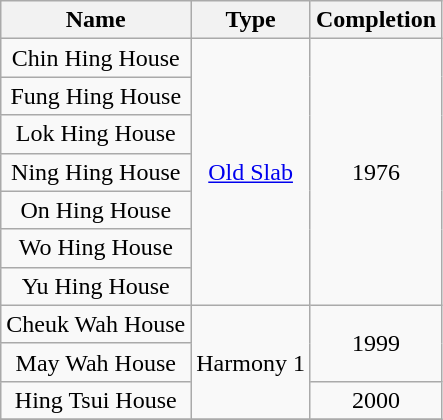<table class="wikitable" style="text-align: center">
<tr>
<th>Name</th>
<th>Type</th>
<th>Completion</th>
</tr>
<tr>
<td>Chin Hing House</td>
<td rowspan="7"><a href='#'>Old Slab</a></td>
<td rowspan="7">1976</td>
</tr>
<tr>
<td>Fung Hing House</td>
</tr>
<tr>
<td>Lok Hing House</td>
</tr>
<tr>
<td>Ning Hing House</td>
</tr>
<tr>
<td>On Hing House</td>
</tr>
<tr>
<td>Wo Hing House</td>
</tr>
<tr>
<td>Yu Hing House</td>
</tr>
<tr>
<td>Cheuk Wah House</td>
<td rowspan="3">Harmony 1</td>
<td rowspan="2">1999</td>
</tr>
<tr>
<td>May Wah House</td>
</tr>
<tr>
<td>Hing Tsui House</td>
<td rowspan="1">2000</td>
</tr>
<tr>
</tr>
</table>
